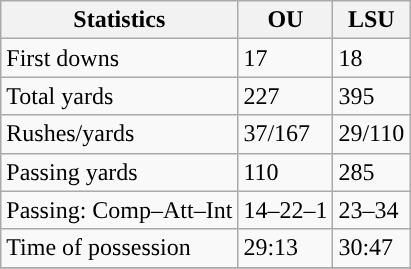<table class="wikitable" style="float: left;">
<tr>
<th>Statistics</th>
<th>OU</th>
<th>LSU</th>
</tr>
<tr>
<td>First downs</td>
<td>17</td>
<td>18</td>
</tr>
<tr>
<td>Total yards</td>
<td>227</td>
<td>395</td>
</tr>
<tr>
<td>Rushes/yards</td>
<td>37/167</td>
<td>29/110</td>
</tr>
<tr>
<td>Passing yards</td>
<td>110</td>
<td>285</td>
</tr>
<tr>
<td>Passing: Comp–Att–Int</td>
<td>14–22–1</td>
<td>23–34</td>
</tr>
<tr>
<td>Time of possession</td>
<td>29:13</td>
<td>30:47</td>
</tr>
<tr>
</tr>
</table>
